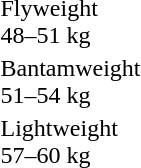<table>
<tr>
<td rowspan=2>Flyweight<br>48–51 kg</td>
<td rowspan=2></td>
<td rowspan=2></td>
<td></td>
</tr>
<tr>
<td></td>
</tr>
<tr>
<td rowspan=2>Bantamweight<br>51–54 kg</td>
<td rowspan=2></td>
<td rowspan=2></td>
<td></td>
</tr>
<tr>
<td></td>
</tr>
<tr>
<td rowspan=2>Lightweight<br>57–60 kg</td>
<td rowspan=2></td>
<td rowspan=2></td>
<td></td>
</tr>
<tr>
<td></td>
</tr>
</table>
